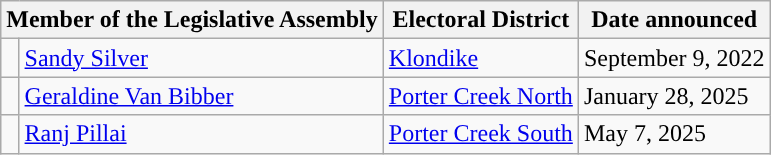<table class="wikitable">
<tr>
<th colspan="2">Member of the Legislative Assembly</th>
<th>Electoral District</th>
<th>Date announced</th>
</tr>
<tr>
<td style="background:"></td>
<td><a href='#'>Sandy Silver</a></td>
<td><a href='#'>Klondike</a></td>
<td>September 9, 2022</td>
</tr>
<tr>
<td style="background:"></td>
<td><a href='#'>Geraldine Van Bibber</a></td>
<td><a href='#'>Porter Creek North</a></td>
<td>January 28, 2025</td>
</tr>
<tr>
<td style="background:"></td>
<td><a href='#'>Ranj Pillai</a></td>
<td><a href='#'>Porter Creek South</a></td>
<td>May 7, 2025</td>
</tr>
</table>
